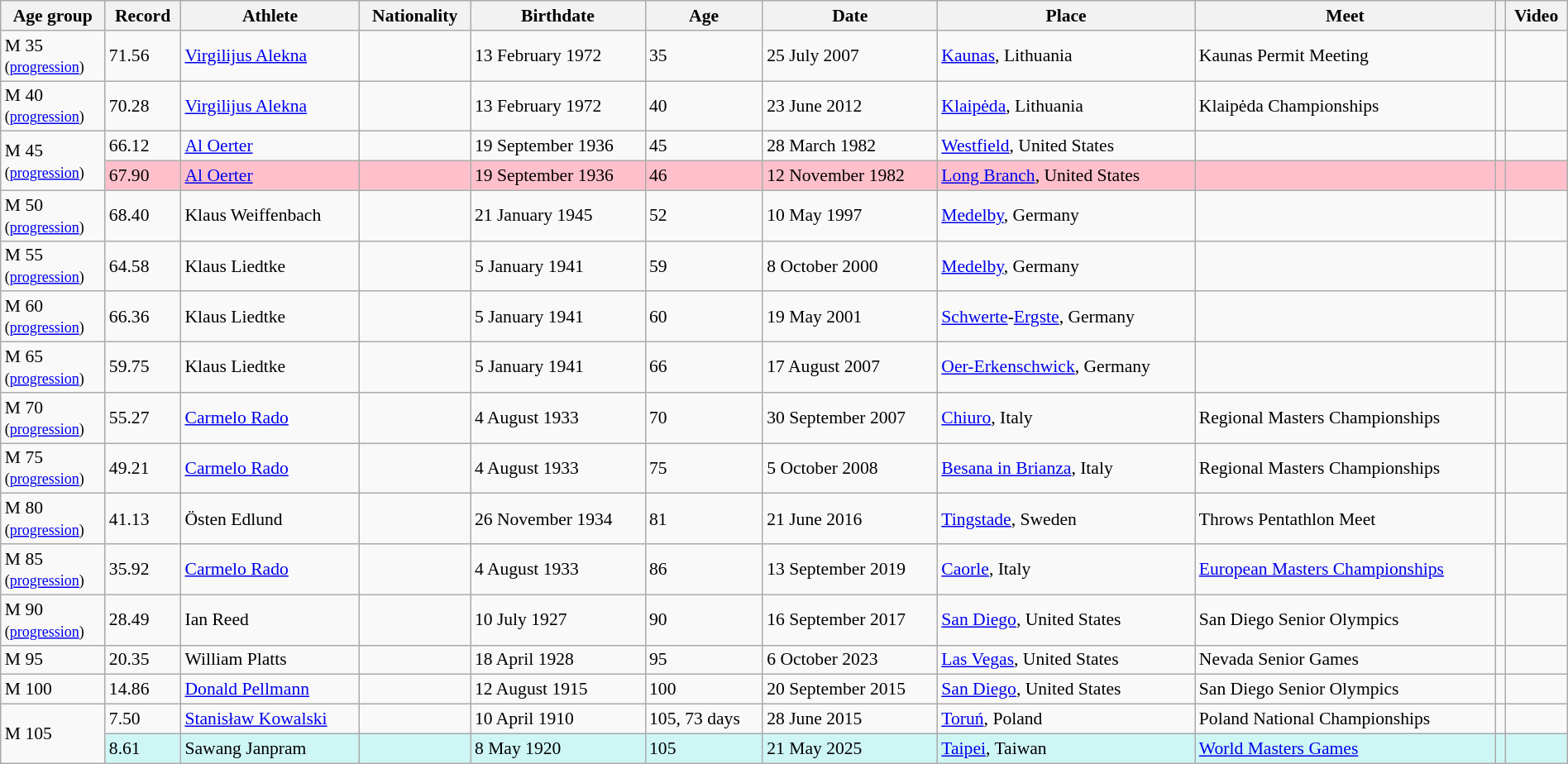<table class="wikitable" style="font-size:90%; width: 100%;">
<tr>
<th>Age group</th>
<th>Record</th>
<th>Athlete</th>
<th>Nationality</th>
<th>Birthdate</th>
<th>Age</th>
<th>Date</th>
<th>Place</th>
<th>Meet</th>
<th></th>
<th>Video</th>
</tr>
<tr>
<td>M 35 <br><small>(<a href='#'>progression</a>)</small></td>
<td>71.56</td>
<td><a href='#'>Virgilijus Alekna</a></td>
<td></td>
<td>13 February 1972</td>
<td>35</td>
<td>25 July 2007</td>
<td><a href='#'>Kaunas</a>, Lithuania</td>
<td>Kaunas Permit Meeting</td>
<td></td>
<td></td>
</tr>
<tr>
<td>M 40 <br><small>(<a href='#'>progression</a>)</small></td>
<td>70.28</td>
<td><a href='#'>Virgilijus Alekna</a></td>
<td></td>
<td>13 February 1972</td>
<td>40</td>
<td>23 June 2012</td>
<td><a href='#'>Klaipėda</a>, Lithuania</td>
<td>Klaipėda Championships</td>
<td></td>
<td></td>
</tr>
<tr>
<td rowspan=2>M 45 <br><small>(<a href='#'>progression</a>)</small></td>
<td>66.12</td>
<td><a href='#'>Al Oerter</a></td>
<td></td>
<td>19 September 1936</td>
<td>45</td>
<td>28 March 1982</td>
<td><a href='#'>Westfield</a>, United States</td>
<td></td>
<td></td>
<td></td>
</tr>
<tr style="background:pink">
<td>67.90</td>
<td><a href='#'>Al Oerter</a></td>
<td></td>
<td>19 September 1936</td>
<td>46</td>
<td>12 November 1982</td>
<td><a href='#'>Long Branch</a>, United States</td>
<td></td>
<td></td>
<td></td>
</tr>
<tr>
<td>M 50 <br><small>(<a href='#'>progression</a>)</small></td>
<td>68.40</td>
<td>Klaus Weiffenbach</td>
<td></td>
<td>21 January 1945</td>
<td>52</td>
<td>10 May 1997</td>
<td><a href='#'>Medelby</a>, Germany</td>
<td></td>
<td></td>
<td></td>
</tr>
<tr>
<td>M 55 <br><small>(<a href='#'>progression</a>)</small></td>
<td>64.58</td>
<td>Klaus Liedtke</td>
<td></td>
<td>5 January 1941</td>
<td>59</td>
<td>8 October 2000</td>
<td><a href='#'>Medelby</a>, Germany</td>
<td></td>
<td></td>
<td></td>
</tr>
<tr>
<td>M 60 <br><small>(<a href='#'>progression</a>)</small></td>
<td>66.36</td>
<td>Klaus Liedtke</td>
<td></td>
<td>5 January 1941</td>
<td>60</td>
<td>19 May 2001</td>
<td><a href='#'>Schwerte</a>-<a href='#'>Ergste</a>, Germany</td>
<td></td>
<td></td>
<td></td>
</tr>
<tr>
<td>M 65 <br><small>(<a href='#'>progression</a>)</small></td>
<td>59.75</td>
<td>Klaus Liedtke</td>
<td></td>
<td>5 January 1941</td>
<td>66</td>
<td>17 August 2007</td>
<td><a href='#'>Oer-Erkenschwick</a>, Germany</td>
<td></td>
<td></td>
<td></td>
</tr>
<tr>
<td>M 70 <br><small>(<a href='#'>progression</a>)</small></td>
<td>55.27</td>
<td><a href='#'>Carmelo Rado</a></td>
<td></td>
<td>4 August 1933</td>
<td>70</td>
<td>30 September 2007</td>
<td><a href='#'>Chiuro</a>, Italy</td>
<td>Regional Masters Championships</td>
<td></td>
<td></td>
</tr>
<tr>
<td>M 75 <br><small>(<a href='#'>progression</a>)</small></td>
<td>49.21</td>
<td><a href='#'>Carmelo Rado</a></td>
<td></td>
<td>4 August 1933</td>
<td>75</td>
<td>5 October 2008</td>
<td><a href='#'>Besana in Brianza</a>, Italy</td>
<td>Regional Masters Championships</td>
<td></td>
<td></td>
</tr>
<tr>
<td>M 80 <br><small>(<a href='#'>progression</a>)</small></td>
<td>41.13</td>
<td>Östen Edlund</td>
<td></td>
<td>26 November 1934</td>
<td>81</td>
<td>21 June 2016</td>
<td><a href='#'>Tingstade</a>, Sweden</td>
<td>Throws Pentathlon Meet</td>
<td></td>
<td></td>
</tr>
<tr>
<td>M 85 <br><small>(<a href='#'>progression</a>)</small></td>
<td>35.92</td>
<td><a href='#'>Carmelo Rado</a></td>
<td></td>
<td>4 August 1933</td>
<td>86</td>
<td>13 September 2019</td>
<td><a href='#'>Caorle</a>, Italy</td>
<td><a href='#'>European Masters Championships</a></td>
<td></td>
<td></td>
</tr>
<tr>
<td>M 90 <br><small>(<a href='#'>progression</a>)</small></td>
<td>28.49</td>
<td>Ian Reed</td>
<td></td>
<td>10 July 1927</td>
<td>90</td>
<td>16 September 2017</td>
<td><a href='#'>San Diego</a>, United States</td>
<td>San Diego Senior Olympics</td>
<td></td>
<td></td>
</tr>
<tr>
<td>M 95</td>
<td>20.35</td>
<td>William Platts</td>
<td></td>
<td>18 April 1928</td>
<td>95</td>
<td>6 October 2023</td>
<td><a href='#'>Las Vegas</a>, United States</td>
<td>Nevada Senior Games</td>
<td></td>
<td></td>
</tr>
<tr>
<td>M 100</td>
<td>14.86</td>
<td><a href='#'>Donald Pellmann</a></td>
<td></td>
<td>12 August 1915</td>
<td>100</td>
<td>20 September 2015</td>
<td><a href='#'>San Diego</a>, United States</td>
<td>San Diego Senior Olympics</td>
<td></td>
<td></td>
</tr>
<tr>
<td rowspan=2>M 105</td>
<td>7.50</td>
<td><a href='#'>Stanisław Kowalski</a></td>
<td></td>
<td>10 April 1910</td>
<td>105, 73 days</td>
<td>28 June 2015</td>
<td><a href='#'>Toruń</a>, Poland</td>
<td>Poland National Championships</td>
<td></td>
<td></td>
</tr>
<tr style="background:#cef6f5;">
<td>8.61</td>
<td>Sawang Janpram</td>
<td></td>
<td>8 May 1920</td>
<td>105</td>
<td>21 May 2025</td>
<td><a href='#'>Taipei</a>, Taiwan</td>
<td><a href='#'>World Masters Games</a></td>
<td></td>
<td></td>
</tr>
</table>
